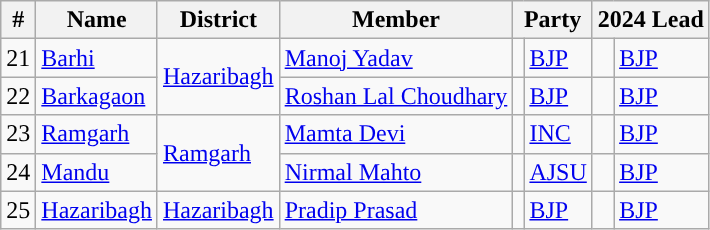<table class="wikitable">
<tr>
<th>#</th>
<th>Name</th>
<th>District</th>
<th>Member</th>
<th colspan="2">Party</th>
<th colspan="2">2024 Lead</th>
</tr>
<tr>
<td>21</td>
<td><a href='#'>Barhi</a></td>
<td rowspan="2"><a href='#'>Hazaribagh</a></td>
<td><a href='#'>Manoj Yadav</a></td>
<td style="background-color: "></td>
<td><a href='#'>BJP</a></td>
<td></td>
<td><a href='#'>BJP</a></td>
</tr>
<tr>
<td>22</td>
<td><a href='#'>Barkagaon</a></td>
<td><a href='#'>Roshan Lal Choudhary</a></td>
<td style="background-color: "></td>
<td><a href='#'>BJP</a></td>
<td></td>
<td><a href='#'>BJP</a></td>
</tr>
<tr>
<td>23</td>
<td><a href='#'>Ramgarh</a></td>
<td rowspan="2"><a href='#'>Ramgarh</a></td>
<td><a href='#'>Mamta Devi</a></td>
<td style="background-color: "></td>
<td><a href='#'>INC</a></td>
<td></td>
<td><a href='#'>BJP</a></td>
</tr>
<tr>
<td>24</td>
<td><a href='#'>Mandu</a></td>
<td><a href='#'>Nirmal Mahto</a></td>
<td style="background-color: "></td>
<td><a href='#'>AJSU</a></td>
<td></td>
<td><a href='#'>BJP</a></td>
</tr>
<tr>
<td>25</td>
<td><a href='#'>Hazaribagh</a></td>
<td><a href='#'>Hazaribagh</a></td>
<td><a href='#'>Pradip Prasad</a></td>
<td style="background-color: "></td>
<td><a href='#'>BJP</a></td>
<td></td>
<td><a href='#'>BJP</a></td>
</tr>
</table>
